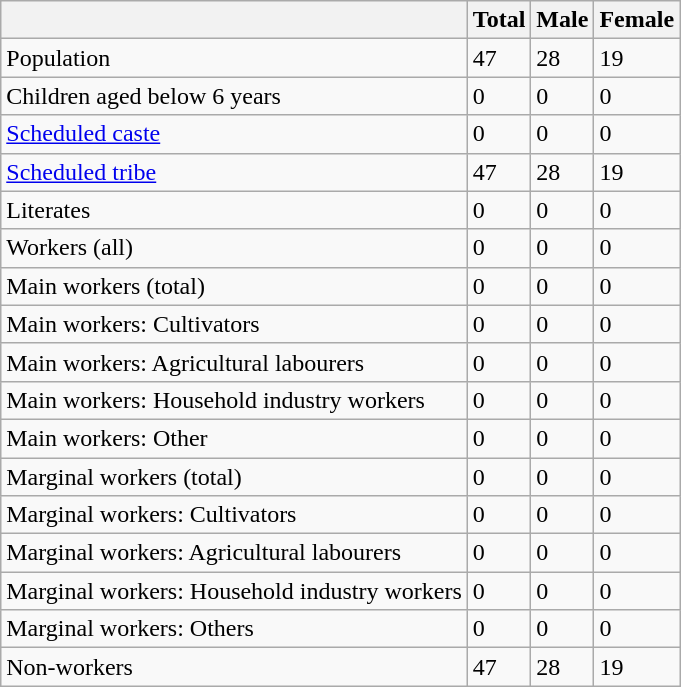<table class="wikitable sortable">
<tr>
<th></th>
<th>Total</th>
<th>Male</th>
<th>Female</th>
</tr>
<tr>
<td>Population</td>
<td>47</td>
<td>28</td>
<td>19</td>
</tr>
<tr>
<td>Children aged below 6 years</td>
<td>0</td>
<td>0</td>
<td>0</td>
</tr>
<tr>
<td><a href='#'>Scheduled caste</a></td>
<td>0</td>
<td>0</td>
<td>0</td>
</tr>
<tr>
<td><a href='#'>Scheduled tribe</a></td>
<td>47</td>
<td>28</td>
<td>19</td>
</tr>
<tr>
<td>Literates</td>
<td>0</td>
<td>0</td>
<td>0</td>
</tr>
<tr>
<td>Workers (all)</td>
<td>0</td>
<td>0</td>
<td>0</td>
</tr>
<tr>
<td>Main workers (total)</td>
<td>0</td>
<td>0</td>
<td>0</td>
</tr>
<tr>
<td>Main workers: Cultivators</td>
<td>0</td>
<td>0</td>
<td>0</td>
</tr>
<tr>
<td>Main workers: Agricultural labourers</td>
<td>0</td>
<td>0</td>
<td>0</td>
</tr>
<tr>
<td>Main workers: Household industry workers</td>
<td>0</td>
<td>0</td>
<td>0</td>
</tr>
<tr>
<td>Main workers: Other</td>
<td>0</td>
<td>0</td>
<td>0</td>
</tr>
<tr>
<td>Marginal workers (total)</td>
<td>0</td>
<td>0</td>
<td>0</td>
</tr>
<tr>
<td>Marginal workers: Cultivators</td>
<td>0</td>
<td>0</td>
<td>0</td>
</tr>
<tr>
<td>Marginal workers: Agricultural labourers</td>
<td>0</td>
<td>0</td>
<td>0</td>
</tr>
<tr>
<td>Marginal workers: Household industry workers</td>
<td>0</td>
<td>0</td>
<td>0</td>
</tr>
<tr>
<td>Marginal workers: Others</td>
<td>0</td>
<td>0</td>
<td>0</td>
</tr>
<tr>
<td>Non-workers</td>
<td>47</td>
<td>28</td>
<td>19</td>
</tr>
</table>
